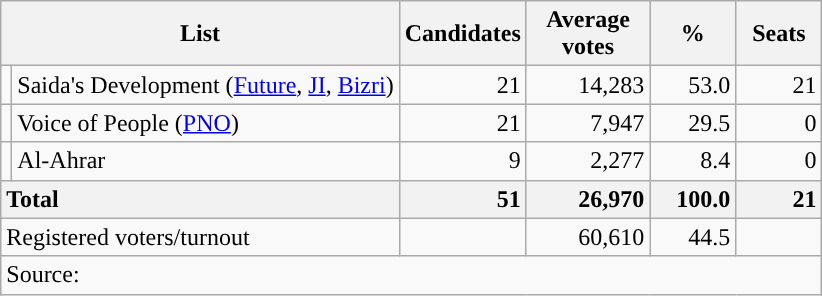<table class="wikitable sortable" style="text-align:right">
<tr>
<th colspan="2" scope="col">List</th>
<th>Candidates</th>
<th scope="col">Average votes</th>
<th scope="col">%</th>
<th scope="col">Seats</th>
</tr>
<tr>
<td rowspan="1" style="background-color:"></td>
<td style="text-align:left;">Saida's Development (<a href='#'>Future</a>, <a href='#'>JI</a>, <a href='#'>Bizri</a>)</td>
<td>21</td>
<td>14,283</td>
<td>53.0</td>
<td>21</td>
</tr>
<tr>
<td rowspan="1" style="background-color:"></td>
<td style="text-align:left;">Voice of People (<a href='#'>PNO</a>)</td>
<td>21</td>
<td>7,947</td>
<td>29.5</td>
<td>0</td>
</tr>
<tr>
<td rowspan="1" style="background-color:"></td>
<td style="text-align:left;">Al-Ahrar</td>
<td>9</td>
<td>2,277</td>
<td>8.4</td>
<td>0</td>
</tr>
<tr>
<th colspan="2" style="text-align:left;width:200px">Total</th>
<th style="text-align:right;width:50px">51</th>
<th style="text-align:right;width:75px">26,970</th>
<th style="text-align:right;width:50px">100.0</th>
<th style="text-align:right;width:50px">21</th>
</tr>
<tr>
<td colspan="2" style="text-align:left;width:200px">Registered voters/turnout</td>
<td></td>
<td style="text-align:right;width:75px">60,610</td>
<td style="text-align:right;width:50px">44.5</td>
<td style="text-align:right;width:50px"></td>
</tr>
<tr>
<td colspan="6" style="text-align:left;">Source: </td>
</tr>
</table>
